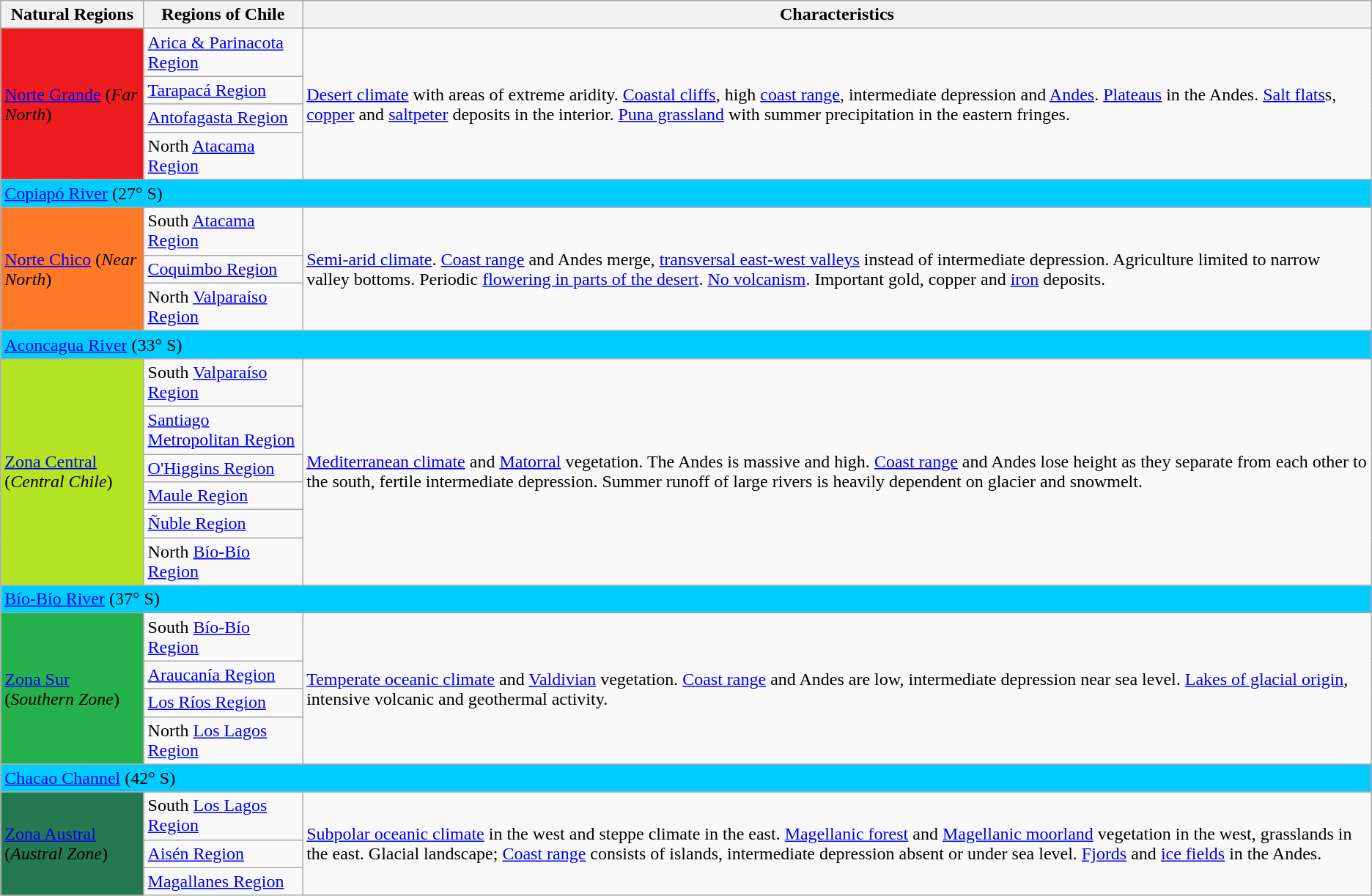<table class="wikitable">
<tr>
<th>Natural Regions</th>
<th>Regions of Chile</th>
<th>Characteristics</th>
</tr>
<tr>
<td rowspan="4" bgcolor="#ee1c1f"><a href='#'>Norte Grande</a> (<em>Far North</em>)</td>
<td><a href='#'>Arica & Parinacota Region</a></td>
<td rowspan="4"><a href='#'>Desert climate</a> with areas of extreme aridity. <a href='#'>Coastal cliffs</a>, high <a href='#'>coast range</a>, intermediate depression and <a href='#'>Andes</a>. <a href='#'>Plateaus</a> in the Andes. <a href='#'>Salt flats</a>s, <a href='#'>copper</a> and <a href='#'>saltpeter</a> deposits  in the interior. <a href='#'>Puna grassland</a> with summer precipitation in the eastern fringes.</td>
</tr>
<tr>
<td><a href='#'>Tarapacá Region</a></td>
</tr>
<tr>
<td><a href='#'>Antofagasta Region</a></td>
</tr>
<tr>
<td>North <a href='#'>Atacama Region</a></td>
</tr>
<tr>
<td colspan="3" bgcolor="#00CCFF"><a href='#'>Copiapó River</a> (27° S)</td>
</tr>
<tr>
<td rowspan="3" bgcolor="#fe7a28"><a href='#'>Norte Chico</a> (<em>Near North</em>)</td>
<td>South <a href='#'>Atacama Region</a></td>
<td rowspan="3"><a href='#'>Semi-arid climate</a>. <a href='#'>Coast range</a> and Andes merge, <a href='#'>transversal east-west valleys</a> instead of intermediate depression. Agriculture limited to narrow valley bottoms. Periodic <a href='#'>flowering in parts of the desert</a>. <a href='#'>No volcanism</a>. Important gold, copper and <a href='#'>iron</a> deposits.</td>
</tr>
<tr>
<td><a href='#'>Coquimbo Region</a></td>
</tr>
<tr>
<td>North <a href='#'>Valparaíso Region</a></td>
</tr>
<tr>
<td colspan="3" bgcolor="#00CCFF"><a href='#'>Aconcagua River</a> (33° S)</td>
</tr>
<tr>
<td rowspan="6" bgcolor="#b5e424"><a href='#'>Zona Central</a> (<em>Central Chile</em>)</td>
<td>South <a href='#'>Valparaíso Region</a></td>
<td rowspan="6"><a href='#'>Mediterranean climate</a> and <a href='#'>Matorral</a> vegetation. The Andes is massive and high. <a href='#'>Coast range</a> and Andes lose height as they separate from each other to the south, fertile intermediate depression. Summer runoff of large rivers is heavily dependent on glacier and snowmelt.</td>
</tr>
<tr>
<td><a href='#'>Santiago Metropolitan Region</a></td>
</tr>
<tr>
<td><a href='#'>O'Higgins Region</a></td>
</tr>
<tr>
<td><a href='#'>Maule Region</a></td>
</tr>
<tr>
<td><a href='#'>Ñuble Region</a></td>
</tr>
<tr>
<td>North <a href='#'>Bío-Bío Region</a></td>
</tr>
<tr>
<td colspan="3" bgcolor="#00CCFF"><a href='#'>Bío-Bío River</a> (37° S)</td>
</tr>
<tr>
<td rowspan="4" bgcolor="#24b14b"><a href='#'>Zona Sur</a> (<em>Southern Zone</em>)</td>
<td>South <a href='#'>Bío-Bío Region</a></td>
<td rowspan="4"><a href='#'>Temperate oceanic climate</a> and <a href='#'>Valdivian</a> vegetation. <a href='#'>Coast range</a> and Andes are low, intermediate depression near sea level. <a href='#'>Lakes of glacial origin</a>, intensive volcanic and geothermal activity.</td>
</tr>
<tr>
<td><a href='#'>Araucanía Region</a></td>
</tr>
<tr>
<td><a href='#'>Los Ríos Region</a></td>
</tr>
<tr>
<td>North <a href='#'>Los Lagos Region</a></td>
</tr>
<tr>
<td colspan="3" bgcolor="#00CCFF"><a href='#'>Chacao Channel</a> (42° S)</td>
</tr>
<tr>
<td rowspan="3" bgcolor="#247950"><a href='#'>Zona Austral</a> (<em>Austral Zone</em>)</td>
<td>South <a href='#'>Los Lagos Region</a></td>
<td rowspan="3"><a href='#'>Subpolar oceanic climate</a> in the west and steppe climate in the east. <a href='#'>Magellanic forest</a> and <a href='#'>Magellanic moorland</a> vegetation in the west, grasslands in the east. Glacial landscape; <a href='#'>Coast range</a> consists of islands, intermediate depression absent or under sea level. <a href='#'>Fjords</a> and <a href='#'>ice fields</a> in the Andes.</td>
</tr>
<tr>
<td><a href='#'>Aisén Region</a></td>
</tr>
<tr>
<td><a href='#'>Magallanes Region</a></td>
</tr>
</table>
